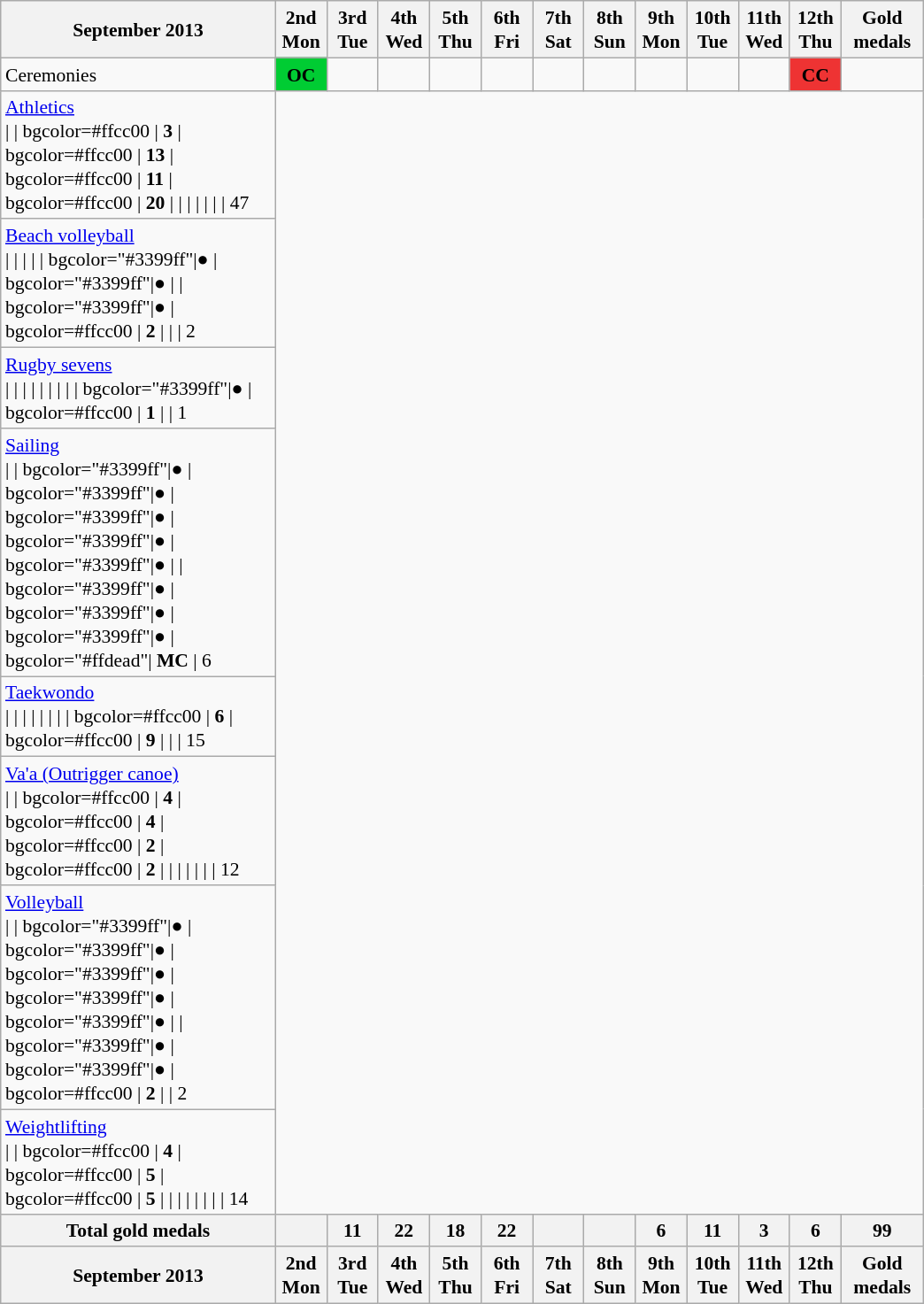<table class="wikitable" style="margin:0.5em auto; font-size:90%; line-height:1.25em;">
<tr>
<th width=200>September 2013</th>
<th width=32>2nd<br>Mon</th>
<th width=32>3rd<br>Tue</th>
<th width=32>4th<br>Wed</th>
<th width=32>5th<br>Thu</th>
<th width=32>6th<br>Fri</th>
<th width=32>7th<br>Sat</th>
<th width=32>8th<br>Sun</th>
<th width=32>9th<br>Mon</th>
<th width=32>10th<br>Tue</th>
<th width=32>11th<br>Wed</th>
<th width=32>12th<br>Thu</th>
<th width=55>Gold<br>medals</th>
</tr>
<tr>
<td>Ceremonies</td>
<td bgcolor=#00cc33 align=center><strong>OC</strong></td>
<td></td>
<td></td>
<td></td>
<td></td>
<td></td>
<td></td>
<td></td>
<td></td>
<td></td>
<td bgcolor=#ee3333 align=center><strong>CC</strong></td>
<td></td>
</tr>
<tr align="center">
<td align="left"> <a href='#'>Athletics</a><br>| 
| bgcolor=#ffcc00 | <strong>3</strong>
| bgcolor=#ffcc00 | <strong>13</strong>
| bgcolor=#ffcc00 | <strong>11</strong>
| bgcolor=#ffcc00 | <strong>20</strong>
|
|
|
|
|
|
| 47</td>
</tr>
<tr align="center">
<td align="left"> <a href='#'>Beach volleyball</a><br>| 
|
|
|
| bgcolor="#3399ff"|●
| bgcolor="#3399ff"|●
| 
| bgcolor="#3399ff"|●
| bgcolor=#ffcc00 | <strong>2</strong>
|
|
| 2</td>
</tr>
<tr align="center">
<td align="left"> <a href='#'>Rugby sevens</a><br>| 
|
|
|
|
|
|
| 
| bgcolor="#3399ff"|●
| bgcolor=#ffcc00 | <strong>1</strong>
|
| 1</td>
</tr>
<tr align="center">
<td align="left"> <a href='#'>Sailing</a><br>| 
| bgcolor="#3399ff"|●
| bgcolor="#3399ff"|●
| bgcolor="#3399ff"|●
| bgcolor="#3399ff"|●
| bgcolor="#3399ff"|●
|
| bgcolor="#3399ff"|●
| bgcolor="#3399ff"|●
| bgcolor="#3399ff"|●
| bgcolor="#ffdead"| <strong>MC</strong>
| 6</td>
</tr>
<tr align="center">
<td align="left"> <a href='#'>Taekwondo</a><br>| 
|
|
|
|
|
|
| bgcolor=#ffcc00 | <strong>6</strong>
| bgcolor=#ffcc00 | <strong>9</strong>
|
|
| 15</td>
</tr>
<tr align="center">
<td align="left"> <a href='#'>Va'a (Outrigger canoe)</a><br>| 
| bgcolor=#ffcc00 | <strong>4</strong>
| bgcolor=#ffcc00 | <strong>4</strong>
| bgcolor=#ffcc00 | <strong>2</strong>
| bgcolor=#ffcc00 | <strong>2</strong>
|
|
|
|
|
|
| 12</td>
</tr>
<tr align="center">
<td align="left"> <a href='#'>Volleyball</a><br>| 
| bgcolor="#3399ff"|●
| bgcolor="#3399ff"|●
| bgcolor="#3399ff"|●
| bgcolor="#3399ff"|●
| bgcolor="#3399ff"|●
|
| bgcolor="#3399ff"|●
| bgcolor="#3399ff"|●
| bgcolor=#ffcc00 | <strong>2</strong>
|
| 2</td>
</tr>
<tr align="center">
<td align="left"> <a href='#'>Weightlifting</a><br>| 
| bgcolor=#ffcc00 | <strong>4</strong>
| bgcolor=#ffcc00 | <strong>5</strong>
| bgcolor=#ffcc00 | <strong>5</strong>
| 
| 
|
| 
|
|
|
| 14</td>
</tr>
<tr>
<th>Total gold medals</th>
<th></th>
<th>11</th>
<th>22</th>
<th>18</th>
<th>22</th>
<th></th>
<th></th>
<th>6</th>
<th>11</th>
<th>3</th>
<th>6</th>
<th>99</th>
</tr>
<tr>
<th width=200>September 2013</th>
<th width=32>2nd<br>Mon</th>
<th width=32>3rd<br>Tue</th>
<th width=32>4th<br>Wed</th>
<th width=32>5th<br>Thu</th>
<th width=32>6th<br>Fri</th>
<th width=32>7th<br>Sat</th>
<th width=32>8th<br>Sun</th>
<th width=32>9th<br>Mon</th>
<th width=32>10th<br>Tue</th>
<th width=32>11th<br>Wed</th>
<th width=32>12th<br>Thu</th>
<th width=55>Gold<br>medals</th>
</tr>
</table>
